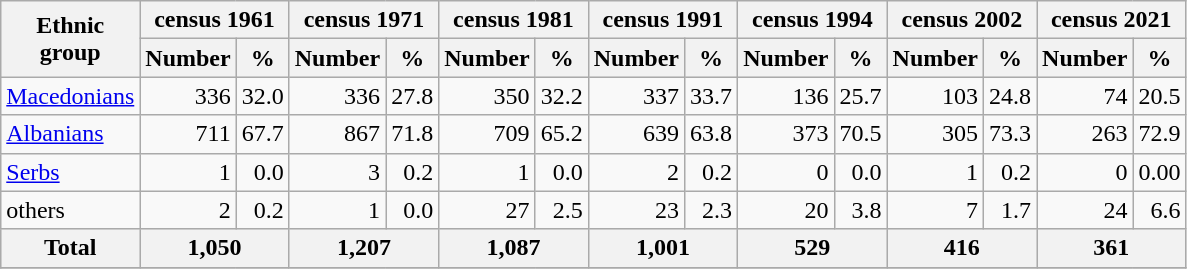<table class="wikitable">
<tr>
<th rowspan="2">Ethnic<br>group</th>
<th colspan="2">census 1961</th>
<th colspan="2">census 1971</th>
<th colspan="2">census 1981</th>
<th colspan="2">census 1991</th>
<th colspan="2">census 1994</th>
<th colspan="2">census 2002</th>
<th colspan="2">census 2021</th>
</tr>
<tr bgcolor="#e0e0e0">
<th>Number</th>
<th>%</th>
<th>Number</th>
<th>%</th>
<th>Number</th>
<th>%</th>
<th>Number</th>
<th>%</th>
<th>Number</th>
<th>%</th>
<th>Number</th>
<th>%</th>
<th>Number</th>
<th>%</th>
</tr>
<tr>
<td><a href='#'>Macedonians</a></td>
<td align="right">336</td>
<td align="right">32.0</td>
<td align="right">336</td>
<td align="right">27.8</td>
<td align="right">350</td>
<td align="right">32.2</td>
<td align="right">337</td>
<td align="right">33.7</td>
<td align="right">136</td>
<td align="right">25.7</td>
<td align="right">103</td>
<td align="right">24.8</td>
<td align="right">74</td>
<td align="right">20.5</td>
</tr>
<tr>
<td><a href='#'>Albanians</a></td>
<td align="right">711</td>
<td align="right">67.7</td>
<td align="right">867</td>
<td align="right">71.8</td>
<td align="right">709</td>
<td align="right">65.2</td>
<td align="right">639</td>
<td align="right">63.8</td>
<td align="right">373</td>
<td align="right">70.5</td>
<td align="right">305</td>
<td align="right">73.3</td>
<td align="right">263</td>
<td align="right">72.9</td>
</tr>
<tr>
<td><a href='#'>Serbs</a></td>
<td align="right">1</td>
<td align="right">0.0</td>
<td align="right">3</td>
<td align="right">0.2</td>
<td align="right">1</td>
<td align="right">0.0</td>
<td align="right">2</td>
<td align="right">0.2</td>
<td align="right">0</td>
<td align="right">0.0</td>
<td align="right">1</td>
<td align="right">0.2</td>
<td align="right">0</td>
<td align="right">0.00</td>
</tr>
<tr>
<td>others</td>
<td align="right">2</td>
<td align="right">0.2</td>
<td align="right">1</td>
<td align="right">0.0</td>
<td align="right">27</td>
<td align="right">2.5</td>
<td align="right">23</td>
<td align="right">2.3</td>
<td align="right">20</td>
<td align="right">3.8</td>
<td align="right">7</td>
<td align="right">1.7</td>
<td align="right">24</td>
<td align="right">6.6</td>
</tr>
<tr bgcolor="#e0e0e0">
<th align="left">Total</th>
<th colspan="2">1,050</th>
<th colspan="2">1,207</th>
<th colspan="2">1,087</th>
<th colspan="2">1,001</th>
<th colspan="2">529</th>
<th colspan="2">416</th>
<th colspan="2">361</th>
</tr>
<tr>
</tr>
</table>
